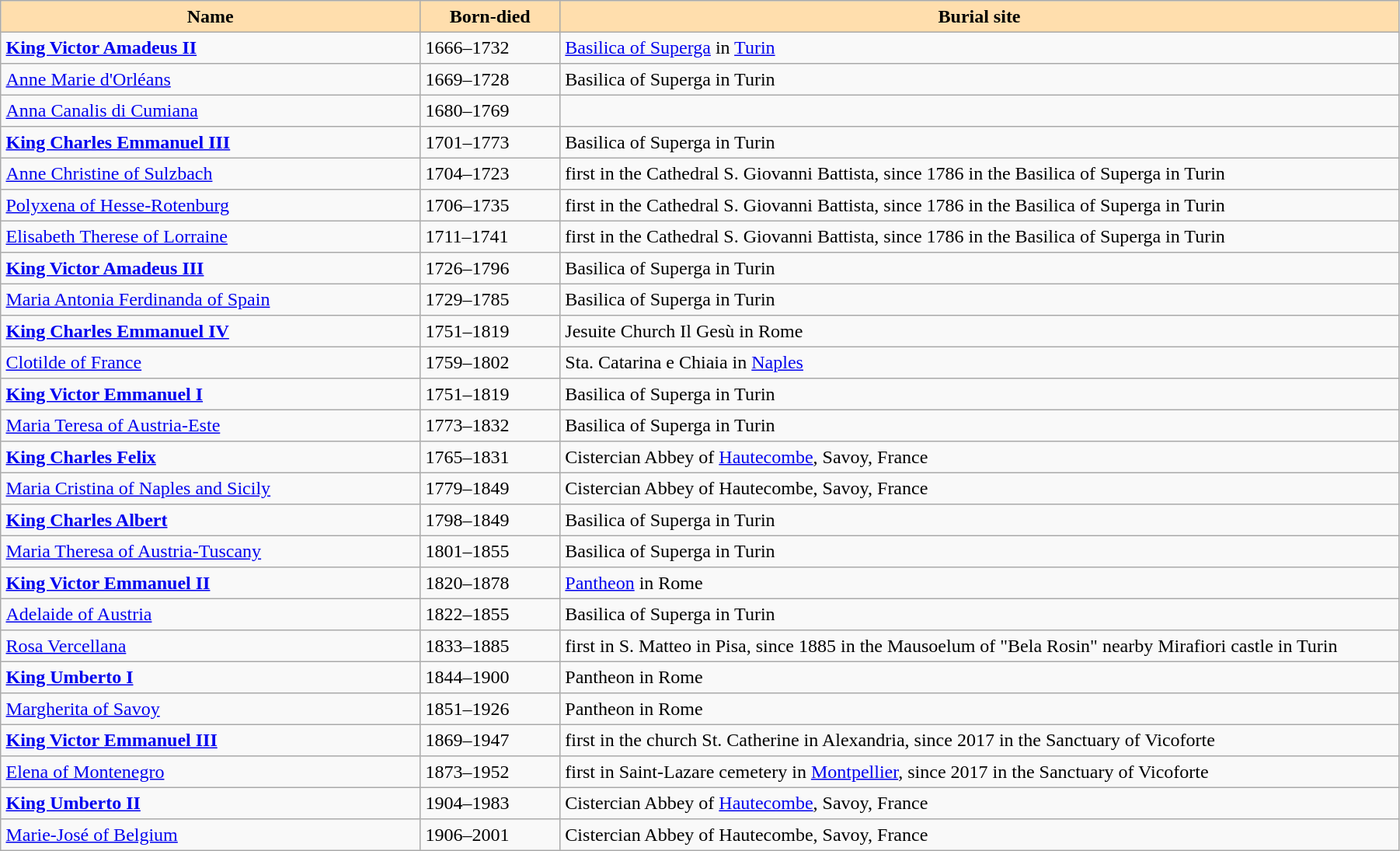<table width = "95%" border = 1 border="1" cellpadding="4" cellspacing="0" style="margin: 0.5em 1em 0.5em 0; background: #f9f9f9; border: 1px #aaa solid; border-collapse: collapse;">
<tr>
<th width="30%" bgcolor="#ffdead">Name</th>
<th width="10%" bgcolor="#ffdead">Born-died</th>
<th width="90%" bgcolor="#ffdead">Burial site</th>
</tr>
<tr>
<td><strong><a href='#'>King Victor Amadeus II</a></strong></td>
<td>1666–1732</td>
<td><a href='#'>Basilica of Superga</a> in <a href='#'>Turin</a></td>
</tr>
<tr>
<td><a href='#'>Anne Marie d'Orléans</a></td>
<td>1669–1728</td>
<td>Basilica of Superga in Turin</td>
</tr>
<tr>
<td><a href='#'>Anna Canalis di Cumiana</a></td>
<td>1680–1769</td>
<td></td>
</tr>
<tr>
<td><strong><a href='#'>King Charles Emmanuel III</a></strong></td>
<td>1701–1773</td>
<td>Basilica of Superga in Turin</td>
</tr>
<tr>
<td><a href='#'>Anne Christine of Sulzbach</a></td>
<td>1704–1723</td>
<td>first in the Cathedral S. Giovanni Battista, since 1786 in the Basilica of Superga in Turin</td>
</tr>
<tr>
<td><a href='#'>Polyxena of Hesse-Rotenburg</a></td>
<td>1706–1735</td>
<td>first in the Cathedral S. Giovanni Battista, since 1786 in the Basilica of Superga in Turin</td>
</tr>
<tr>
<td><a href='#'>Elisabeth Therese of Lorraine</a></td>
<td>1711–1741</td>
<td>first in the Cathedral S. Giovanni Battista, since 1786 in the Basilica of Superga in Turin</td>
</tr>
<tr>
<td><strong><a href='#'>King Victor Amadeus III</a></strong></td>
<td>1726–1796</td>
<td>Basilica of Superga in Turin</td>
</tr>
<tr>
<td><a href='#'>Maria Antonia Ferdinanda of Spain</a></td>
<td>1729–1785</td>
<td>Basilica of Superga in Turin</td>
</tr>
<tr>
<td><strong><a href='#'>King Charles Emmanuel IV</a></strong></td>
<td>1751–1819</td>
<td>Jesuite Church Il Gesù in Rome</td>
</tr>
<tr>
<td><a href='#'>Clotilde of France</a></td>
<td>1759–1802</td>
<td>Sta. Catarina e Chiaia in <a href='#'>Naples</a></td>
</tr>
<tr>
<td><strong><a href='#'>King Victor Emmanuel I</a></strong></td>
<td>1751–1819</td>
<td>Basilica of Superga in Turin</td>
</tr>
<tr>
<td><a href='#'>Maria Teresa of Austria-Este</a></td>
<td>1773–1832</td>
<td>Basilica of Superga in Turin</td>
</tr>
<tr>
<td><strong><a href='#'>King Charles Felix</a></strong></td>
<td>1765–1831</td>
<td>Cistercian Abbey of <a href='#'>Hautecombe</a>, Savoy, France</td>
</tr>
<tr>
<td><a href='#'>Maria Cristina of Naples and Sicily</a></td>
<td>1779–1849</td>
<td>Cistercian Abbey of Hautecombe, Savoy, France</td>
</tr>
<tr>
<td><strong><a href='#'>King Charles Albert</a></strong></td>
<td>1798–1849</td>
<td>Basilica of Superga in Turin</td>
</tr>
<tr>
<td><a href='#'>Maria Theresa of Austria-Tuscany</a></td>
<td>1801–1855</td>
<td>Basilica of Superga in Turin</td>
</tr>
<tr>
<td><strong><a href='#'>King Victor Emmanuel II</a></strong></td>
<td>1820–1878</td>
<td><a href='#'>Pantheon</a> in Rome</td>
</tr>
<tr>
<td><a href='#'>Adelaide of Austria</a></td>
<td>1822–1855</td>
<td>Basilica of Superga in Turin</td>
</tr>
<tr>
<td><a href='#'>Rosa Vercellana</a></td>
<td>1833–1885</td>
<td>first in S. Matteo in Pisa, since 1885 in the Mausoelum of "Bela Rosin" nearby Mirafiori castle in Turin</td>
</tr>
<tr>
<td><strong><a href='#'>King Umberto I</a></strong></td>
<td>1844–1900</td>
<td>Pantheon in Rome</td>
</tr>
<tr>
<td><a href='#'>Margherita of Savoy</a></td>
<td>1851–1926</td>
<td>Pantheon in Rome</td>
</tr>
<tr>
<td><strong><a href='#'>King Victor Emmanuel III</a></strong></td>
<td>1869–1947</td>
<td>first in the church St. Catherine in Alexandria, since 2017 in the Sanctuary of Vicoforte</td>
</tr>
<tr>
<td><a href='#'>Elena of Montenegro</a></td>
<td>1873–1952</td>
<td>first in Saint-Lazare cemetery in <a href='#'>Montpellier</a>, since 2017 in the Sanctuary of Vicoforte</td>
</tr>
<tr>
<td><strong><a href='#'>King Umberto II</a></strong></td>
<td>1904–1983</td>
<td>Cistercian Abbey of <a href='#'>Hautecombe</a>, Savoy, France</td>
</tr>
<tr>
<td><a href='#'>Marie-José of Belgium</a></td>
<td>1906–2001</td>
<td>Cistercian Abbey of Hautecombe, Savoy, France</td>
</tr>
</table>
